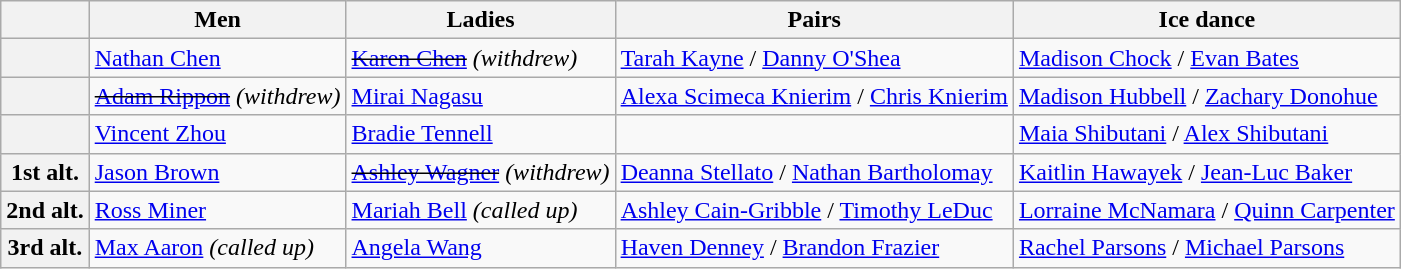<table class="wikitable">
<tr>
<th></th>
<th>Men</th>
<th>Ladies</th>
<th>Pairs</th>
<th>Ice dance</th>
</tr>
<tr>
<th></th>
<td><a href='#'>Nathan Chen</a></td>
<td><s><a href='#'>Karen Chen</a></s> <em>(withdrew)</em></td>
<td><a href='#'>Tarah Kayne</a> / <a href='#'>Danny O'Shea</a></td>
<td><a href='#'>Madison Chock</a> / <a href='#'>Evan Bates</a></td>
</tr>
<tr>
<th></th>
<td><s><a href='#'>Adam Rippon</a></s> <em>(withdrew)</em></td>
<td><a href='#'>Mirai Nagasu</a></td>
<td><a href='#'>Alexa Scimeca Knierim</a> / <a href='#'>Chris Knierim</a></td>
<td><a href='#'>Madison Hubbell</a> / <a href='#'>Zachary Donohue</a></td>
</tr>
<tr>
<th></th>
<td><a href='#'>Vincent Zhou</a></td>
<td><a href='#'>Bradie Tennell</a></td>
<td></td>
<td><a href='#'>Maia Shibutani</a> / <a href='#'>Alex Shibutani</a></td>
</tr>
<tr>
<th>1st alt.</th>
<td><a href='#'>Jason Brown</a></td>
<td><s><a href='#'>Ashley Wagner</a></s> <em>(withdrew)</em></td>
<td><a href='#'>Deanna Stellato</a> / <a href='#'>Nathan Bartholomay</a></td>
<td><a href='#'>Kaitlin Hawayek</a> / <a href='#'>Jean-Luc Baker</a></td>
</tr>
<tr>
<th>2nd alt.</th>
<td><a href='#'>Ross Miner</a></td>
<td><a href='#'>Mariah Bell</a> <em>(called up)</em></td>
<td><a href='#'>Ashley Cain-Gribble</a> / <a href='#'>Timothy LeDuc</a></td>
<td><a href='#'>Lorraine McNamara</a> / <a href='#'>Quinn Carpenter</a></td>
</tr>
<tr>
<th>3rd alt.</th>
<td><a href='#'>Max Aaron</a> <em>(called up)</em></td>
<td><a href='#'>Angela Wang</a></td>
<td><a href='#'>Haven Denney</a> / <a href='#'>Brandon Frazier</a></td>
<td><a href='#'>Rachel Parsons</a> / <a href='#'>Michael Parsons</a></td>
</tr>
</table>
